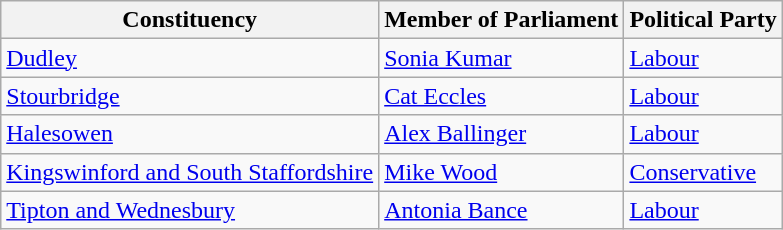<table class="wikitable">
<tr>
<th>Constituency</th>
<th>Member of Parliament</th>
<th>Political Party</th>
</tr>
<tr>
<td><a href='#'>Dudley</a></td>
<td><a href='#'>Sonia Kumar</a></td>
<td><a href='#'>Labour</a></td>
</tr>
<tr>
<td><a href='#'>Stourbridge</a></td>
<td><a href='#'>Cat Eccles</a></td>
<td><a href='#'>Labour</a></td>
</tr>
<tr>
<td><a href='#'>Halesowen</a></td>
<td><a href='#'>Alex Ballinger</a></td>
<td><a href='#'>Labour</a></td>
</tr>
<tr>
<td><a href='#'>Kingswinford and South Staffordshire</a></td>
<td><a href='#'>Mike Wood</a></td>
<td><a href='#'>Conservative</a></td>
</tr>
<tr>
<td><a href='#'>Tipton and Wednesbury</a></td>
<td><a href='#'>Antonia Bance</a></td>
<td><a href='#'>Labour</a></td>
</tr>
</table>
